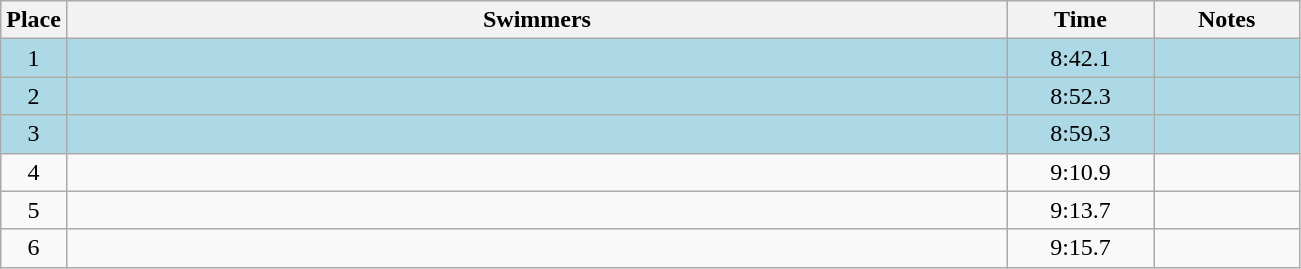<table class=wikitable style="text-align:center">
<tr>
<th>Place</th>
<th width=620>Swimmers</th>
<th width=90>Time</th>
<th width=90>Notes</th>
</tr>
<tr bgcolor=lightblue>
<td>1</td>
<td align=left></td>
<td>8:42.1</td>
<td></td>
</tr>
<tr bgcolor=lightblue>
<td>2</td>
<td align=left></td>
<td>8:52.3</td>
<td></td>
</tr>
<tr bgcolor=lightblue>
<td>3</td>
<td align=left></td>
<td>8:59.3</td>
<td></td>
</tr>
<tr>
<td>4</td>
<td align=left></td>
<td>9:10.9</td>
<td></td>
</tr>
<tr>
<td>5</td>
<td align=left></td>
<td>9:13.7</td>
<td></td>
</tr>
<tr>
<td>6</td>
<td align=left></td>
<td>9:15.7</td>
<td></td>
</tr>
</table>
